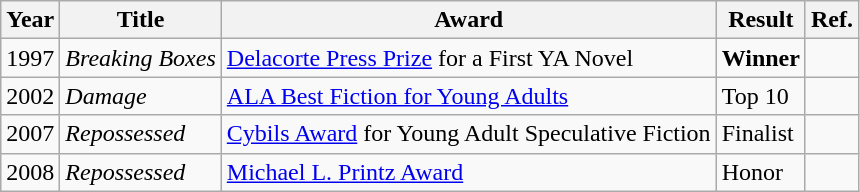<table class="wikitable sortable mw-collapsible">
<tr>
<th>Year</th>
<th>Title</th>
<th>Award</th>
<th>Result</th>
<th>Ref.</th>
</tr>
<tr>
<td>1997</td>
<td><em>Breaking Boxes</em></td>
<td><a href='#'>Delacorte Press Prize</a> for a First YA Novel</td>
<td><strong>Winner</strong></td>
<td></td>
</tr>
<tr>
<td>2002</td>
<td><em>Damage</em></td>
<td><a href='#'>ALA Best Fiction for Young Adults</a></td>
<td>Top 10</td>
<td></td>
</tr>
<tr>
<td>2007</td>
<td><em>Repossessed</em></td>
<td><a href='#'>Cybils Award</a> for Young Adult Speculative Fiction</td>
<td>Finalist</td>
<td></td>
</tr>
<tr>
<td>2008</td>
<td><em>Repossessed</em></td>
<td><a href='#'>Michael L. Printz Award</a></td>
<td>Honor</td>
<td></td>
</tr>
</table>
